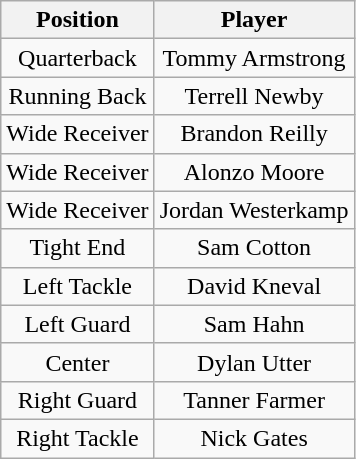<table class="wikitable" style="text-align: center;">
<tr>
<th>Position</th>
<th>Player</th>
</tr>
<tr>
<td>Quarterback</td>
<td>Tommy Armstrong</td>
</tr>
<tr>
<td>Running Back</td>
<td>Terrell Newby</td>
</tr>
<tr>
<td>Wide Receiver</td>
<td>Brandon Reilly</td>
</tr>
<tr>
<td>Wide Receiver</td>
<td>Alonzo Moore</td>
</tr>
<tr>
<td>Wide Receiver</td>
<td>Jordan Westerkamp</td>
</tr>
<tr>
<td>Tight End</td>
<td>Sam Cotton</td>
</tr>
<tr>
<td>Left Tackle</td>
<td>David Kneval</td>
</tr>
<tr>
<td>Left Guard</td>
<td>Sam Hahn</td>
</tr>
<tr>
<td>Center</td>
<td>Dylan Utter</td>
</tr>
<tr>
<td>Right Guard</td>
<td>Tanner Farmer</td>
</tr>
<tr>
<td>Right Tackle</td>
<td>Nick Gates</td>
</tr>
</table>
